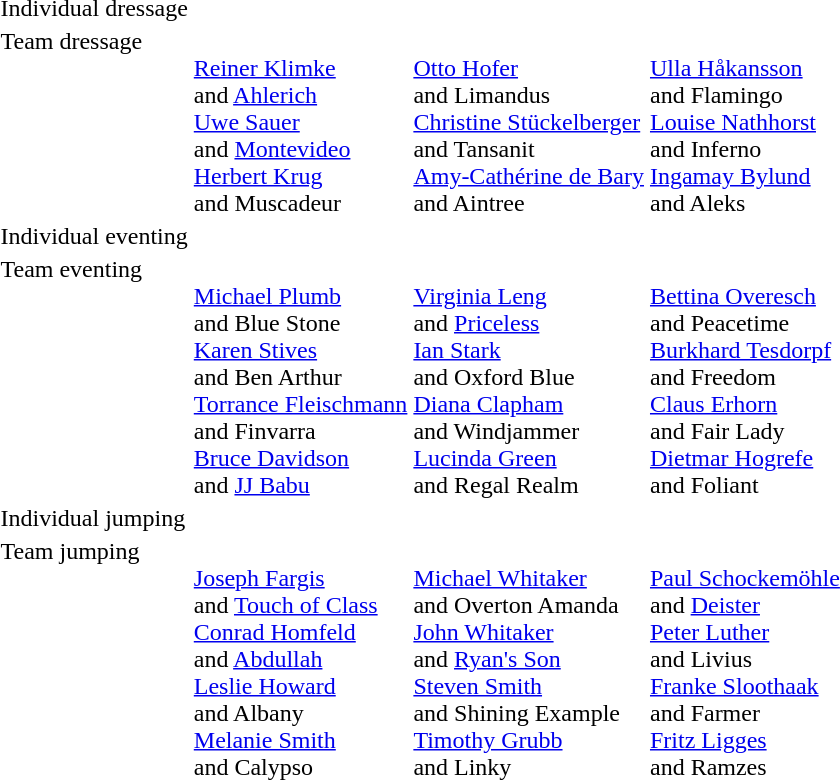<table>
<tr valign="top">
<td>Individual dressage<br></td>
<td></td>
<td></td>
<td></td>
</tr>
<tr valign="top">
<td>Team dressage<br></td>
<td><br><a href='#'>Reiner Klimke</a> <br> and <a href='#'>Ahlerich</a> <br> <a href='#'>Uwe Sauer</a> <br> and <a href='#'>Montevideo</a> <br> <a href='#'>Herbert Krug</a> <br> and Muscadeur</td>
<td><br><a href='#'>Otto Hofer</a> <br> and Limandus <br> <a href='#'>Christine Stückelberger</a> <br> and Tansanit <br> <a href='#'>Amy-Cathérine de Bary</a> <br> and Aintree</td>
<td><br><a href='#'>Ulla Håkansson</a> <br> and Flamingo <br> <a href='#'>Louise Nathhorst</a> <br> and Inferno <br> <a href='#'>Ingamay Bylund</a> <br> and Aleks</td>
</tr>
<tr>
<td>Individual eventing<br></td>
<td></td>
<td></td>
<td></td>
</tr>
<tr valign="top">
<td>Team eventing<br></td>
<td><br><a href='#'>Michael Plumb</a> <br> and Blue Stone <br> <a href='#'>Karen Stives</a> <br> and Ben Arthur <br> <a href='#'>Torrance Fleischmann</a> <br> and Finvarra <br> <a href='#'>Bruce Davidson</a> <br> and <a href='#'>JJ Babu</a></td>
<td><br><a href='#'>Virginia Leng</a> <br> and <a href='#'>Priceless</a> <br> <a href='#'>Ian Stark</a> <br> and Oxford Blue<br> <a href='#'>Diana Clapham</a> <br> and Windjammer <br>  <a href='#'>Lucinda Green</a> <br> and Regal Realm</td>
<td><br><a href='#'>Bettina Overesch</a> <br> and Peacetime <br> <a href='#'>Burkhard Tesdorpf</a> <br> and Freedom <br> <a href='#'>Claus Erhorn</a> <br> and Fair Lady <br> <a href='#'>Dietmar Hogrefe</a> <br> and Foliant</td>
</tr>
<tr>
<td>Individual jumping<br></td>
<td></td>
<td></td>
<td></td>
</tr>
<tr valign="top">
<td>Team jumping<br></td>
<td><br><a href='#'>Joseph Fargis</a> <br> and <a href='#'>Touch of Class</a> <br> <a href='#'>Conrad Homfeld</a> <br> and <a href='#'>Abdullah</a> <br>  <a href='#'>Leslie Howard</a> <br> and Albany <br> <a href='#'>Melanie Smith</a> <br> and Calypso</td>
<td><br><a href='#'>Michael Whitaker</a> <br> and Overton Amanda <br> <a href='#'>John Whitaker</a> <br> and <a href='#'>Ryan's Son</a> <br> <a href='#'>Steven Smith</a> <br> and Shining Example <br> <a href='#'>Timothy Grubb</a> <br> and Linky</td>
<td><br><a href='#'>Paul Schockemöhle</a> <br> and <a href='#'>Deister</a> <br> <a href='#'>Peter Luther</a> <br> and Livius <br> <a href='#'>Franke Sloothaak</a> <br> and Farmer <br> <a href='#'>Fritz Ligges</a> <br> and Ramzes</td>
</tr>
</table>
